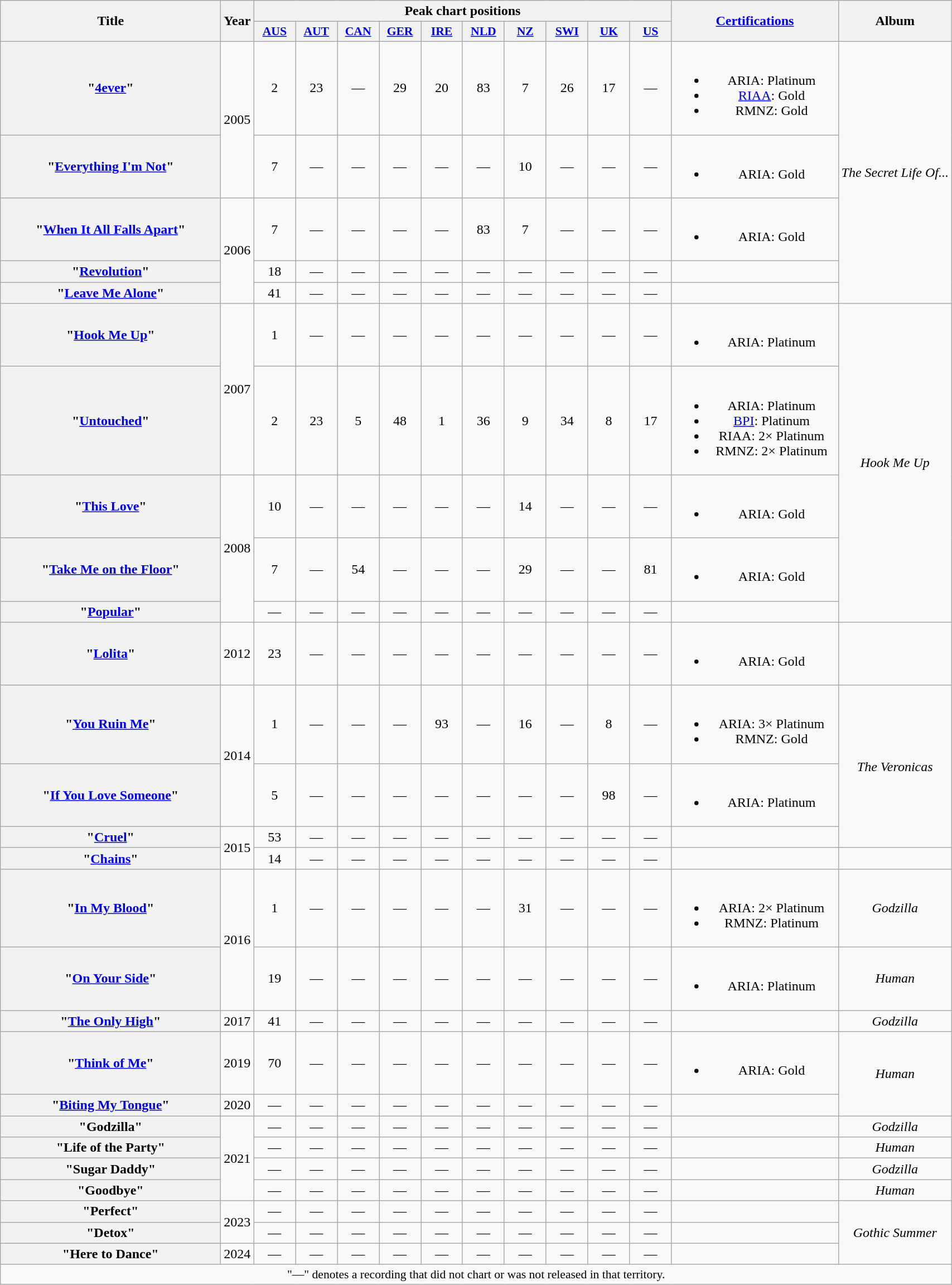<table class="wikitable plainrowheaders" style="text-align:center">
<tr>
<th scope="col" rowspan="2" style="width:16em;">Title</th>
<th scope="col" rowspan="2">Year</th>
<th scope="col" colspan="10">Peak chart positions</th>
<th scope="col" rowspan="2" style="width:12em;"><a href='#'>Certifications</a></th>
<th scope="col" rowspan="2">Album</th>
</tr>
<tr>
<th scope="col" style="width:3em;font-size:90%;"><a href='#'>AUS</a><br></th>
<th scope="col" style="width:3em;font-size:90%;"><a href='#'>AUT</a><br></th>
<th scope="col" style="width:3em;font-size:90%;"><a href='#'>CAN</a><br></th>
<th scope="col" style="width:3em;font-size:90%;"><a href='#'>GER</a><br></th>
<th scope="col" style="width:3em;font-size:90%;"><a href='#'>IRE</a><br></th>
<th scope="col" style="width:3em;font-size:90%;"><a href='#'>NLD</a><br></th>
<th scope="col" style="width:3em;font-size:90%;"><a href='#'>NZ</a><br></th>
<th scope="col" style="width:3em;font-size:90%;"><a href='#'>SWI</a><br></th>
<th scope="col" style="width:3em;font-size:90%;"><a href='#'>UK</a><br></th>
<th scope="col" style="width:3em;font-size:90%;"><a href='#'>US</a><br></th>
</tr>
<tr>
<th scope="row">"<a href='#'>4ever</a>"</th>
<td rowspan="2">2005</td>
<td>2</td>
<td>23</td>
<td>—</td>
<td>29</td>
<td>20</td>
<td>83</td>
<td>7</td>
<td>26</td>
<td>17</td>
<td>—</td>
<td><br><ul><li>ARIA: Platinum</li><li><a href='#'>RIAA</a>: Gold</li><li>RMNZ: Gold</li></ul></td>
<td rowspan="5"><em>The Secret Life Of...</em></td>
</tr>
<tr>
<th scope="row">"<a href='#'>Everything I'm Not</a>"</th>
<td>7</td>
<td>—</td>
<td>—</td>
<td>—</td>
<td>—</td>
<td>—</td>
<td>10</td>
<td>—</td>
<td>—</td>
<td>—</td>
<td><br><ul><li>ARIA: Gold</li></ul></td>
</tr>
<tr>
<th scope="row">"<a href='#'>When It All Falls Apart</a>"</th>
<td rowspan="3">2006</td>
<td>7</td>
<td>—</td>
<td>—</td>
<td>—</td>
<td>—</td>
<td>83</td>
<td>7</td>
<td>—</td>
<td>—</td>
<td>—</td>
<td><br><ul><li>ARIA: Gold</li></ul></td>
</tr>
<tr>
<th scope="row">"<a href='#'>Revolution</a>"</th>
<td>18</td>
<td>—</td>
<td>—</td>
<td>—</td>
<td>—</td>
<td>—</td>
<td>—</td>
<td>—</td>
<td>—</td>
<td>—</td>
<td></td>
</tr>
<tr>
<th scope="row">"<a href='#'>Leave Me Alone</a>"</th>
<td>41</td>
<td>—</td>
<td>—</td>
<td>—</td>
<td>—</td>
<td>—</td>
<td>—</td>
<td>—</td>
<td>—</td>
<td>—</td>
<td></td>
</tr>
<tr>
<th scope="row">"<a href='#'>Hook Me Up</a>"</th>
<td rowspan="2">2007</td>
<td>1</td>
<td>—</td>
<td>—</td>
<td>—</td>
<td>—</td>
<td>—</td>
<td>—</td>
<td>—</td>
<td>—</td>
<td>—</td>
<td><br><ul><li>ARIA: Platinum</li></ul></td>
<td rowspan="5"><em>Hook Me Up</em></td>
</tr>
<tr>
<th scope="row">"<a href='#'>Untouched</a>"</th>
<td>2</td>
<td>23</td>
<td>5</td>
<td>48</td>
<td>1</td>
<td>36</td>
<td>9</td>
<td>34</td>
<td>8</td>
<td>17</td>
<td><br><ul><li>ARIA: Platinum</li><li><a href='#'>BPI</a>: Platinum</li><li>RIAA: 2× Platinum</li><li>RMNZ: 2× Platinum</li></ul></td>
</tr>
<tr>
<th scope="row">"<a href='#'>This Love</a>"</th>
<td rowspan="3">2008</td>
<td>10</td>
<td>—</td>
<td>—</td>
<td>—</td>
<td>—</td>
<td>—</td>
<td>14</td>
<td>—</td>
<td>—</td>
<td>—</td>
<td><br><ul><li>ARIA: Gold</li></ul></td>
</tr>
<tr>
<th scope="row">"<a href='#'>Take Me on the Floor</a>"</th>
<td>7</td>
<td>—</td>
<td>54</td>
<td>—</td>
<td>—</td>
<td>—</td>
<td>29</td>
<td>—</td>
<td>—</td>
<td>81</td>
<td><br><ul><li>ARIA: Gold</li></ul></td>
</tr>
<tr>
<th scope="row">"<a href='#'>Popular</a>"</th>
<td>—</td>
<td>—</td>
<td>—</td>
<td>—</td>
<td>—</td>
<td>—</td>
<td>—</td>
<td>—</td>
<td>—</td>
<td>—</td>
<td></td>
</tr>
<tr>
<th scope="row">"<a href='#'>Lolita</a>"</th>
<td>2012</td>
<td>23</td>
<td>—</td>
<td>—</td>
<td>—</td>
<td>—</td>
<td>—</td>
<td>—</td>
<td>—</td>
<td>—</td>
<td>—</td>
<td><br><ul><li>ARIA: Gold</li></ul></td>
<td></td>
</tr>
<tr>
<th scope="row">"<a href='#'>You Ruin Me</a>"</th>
<td rowspan="2">2014</td>
<td>1</td>
<td>—</td>
<td>—</td>
<td>—</td>
<td>93</td>
<td>—</td>
<td>16</td>
<td>—</td>
<td>8</td>
<td>—</td>
<td><br><ul><li>ARIA: 3× Platinum</li><li>RMNZ: Gold</li></ul></td>
<td rowspan="3"><em>The Veronicas</em></td>
</tr>
<tr>
<th scope="row">"<a href='#'>If You Love Someone</a>"</th>
<td>5</td>
<td>—</td>
<td>—</td>
<td>—</td>
<td>—</td>
<td>—</td>
<td>—</td>
<td>—</td>
<td>98</td>
<td>—</td>
<td><br><ul><li>ARIA: Platinum</li></ul></td>
</tr>
<tr>
<th scope="row">"<a href='#'>Cruel</a>"</th>
<td rowspan="2">2015</td>
<td>53</td>
<td>—</td>
<td>—</td>
<td>—</td>
<td>—</td>
<td>—</td>
<td>—</td>
<td>—</td>
<td>—</td>
<td>—</td>
<td></td>
</tr>
<tr>
<th scope="row">"<a href='#'>Chains</a>"<br></th>
<td>14</td>
<td>—</td>
<td>—</td>
<td>—</td>
<td>—</td>
<td>—</td>
<td>—</td>
<td>—</td>
<td>—</td>
<td>—</td>
<td></td>
<td></td>
</tr>
<tr>
<th scope="row">"<a href='#'>In My Blood</a>"</th>
<td rowspan="2">2016</td>
<td>1</td>
<td>—</td>
<td>—</td>
<td>—</td>
<td>—</td>
<td>—</td>
<td>31</td>
<td>—</td>
<td>—</td>
<td>—</td>
<td><br><ul><li>ARIA: 2× Platinum</li><li>RMNZ: Platinum</li></ul></td>
<td><em>Godzilla</em></td>
</tr>
<tr>
<th scope="row">"<a href='#'>On Your Side</a>"</th>
<td>19</td>
<td>—</td>
<td>—</td>
<td>—</td>
<td>—</td>
<td>—</td>
<td>—</td>
<td>—</td>
<td>—</td>
<td>—</td>
<td><br><ul><li>ARIA: Platinum</li></ul></td>
<td><em>Human</em></td>
</tr>
<tr>
<th scope="row">"<a href='#'>The Only High</a>"</th>
<td>2017</td>
<td>41</td>
<td>—</td>
<td>—</td>
<td>—</td>
<td>—</td>
<td>—</td>
<td>—</td>
<td>—</td>
<td>—</td>
<td>—</td>
<td></td>
<td><em>Godzilla</em></td>
</tr>
<tr>
<th scope="row">"<a href='#'>Think of Me</a>"</th>
<td>2019</td>
<td>70</td>
<td>—</td>
<td>—</td>
<td>—</td>
<td>—</td>
<td>—</td>
<td>—</td>
<td>—</td>
<td>—</td>
<td>—</td>
<td><br><ul><li>ARIA: Gold</li></ul></td>
<td rowspan="2"><em>Human</em></td>
</tr>
<tr>
<th scope="row">"<a href='#'>Biting My Tongue</a>"</th>
<td>2020</td>
<td>—</td>
<td>—</td>
<td>—</td>
<td>—</td>
<td>—</td>
<td>—</td>
<td>—</td>
<td>—</td>
<td>—</td>
<td>—</td>
</tr>
<tr>
<th scope="row">"Godzilla"</th>
<td rowspan="4">2021</td>
<td>—</td>
<td>—</td>
<td>—</td>
<td>—</td>
<td>—</td>
<td>—</td>
<td>—</td>
<td>—</td>
<td>—</td>
<td>—</td>
<td></td>
<td><em>Godzilla</em></td>
</tr>
<tr>
<th scope="row">"Life of the Party"<br></th>
<td>—</td>
<td>—</td>
<td>—</td>
<td>—</td>
<td>—</td>
<td>—</td>
<td>—</td>
<td>—</td>
<td>—</td>
<td>—</td>
<td></td>
<td><em>Human</em></td>
</tr>
<tr>
<th scope="row">"Sugar Daddy"</th>
<td>—</td>
<td>—</td>
<td>—</td>
<td>—</td>
<td>—</td>
<td>—</td>
<td>—</td>
<td>—</td>
<td>—</td>
<td>—</td>
<td></td>
<td><em>Godzilla</em></td>
</tr>
<tr>
<th scope="row">"Goodbye"</th>
<td>—</td>
<td>—</td>
<td>—</td>
<td>—</td>
<td>—</td>
<td>—</td>
<td>—</td>
<td>—</td>
<td>—</td>
<td>—</td>
<td></td>
<td><em>Human</em></td>
</tr>
<tr>
<th scope="row">"Perfect"</th>
<td rowspan="2">2023</td>
<td>—</td>
<td>—</td>
<td>—</td>
<td>—</td>
<td>—</td>
<td>—</td>
<td>—</td>
<td>—</td>
<td>—</td>
<td>—</td>
<td></td>
<td rowspan="3"><em>Gothic Summer</em></td>
</tr>
<tr>
<th scope="row">"Detox"</th>
<td>—</td>
<td>—</td>
<td>—</td>
<td>—</td>
<td>—</td>
<td>—</td>
<td>—</td>
<td>—</td>
<td>—</td>
<td>—</td>
<td></td>
</tr>
<tr>
<th scope="row">"Here to Dance"</th>
<td>2024</td>
<td>—</td>
<td>—</td>
<td>—</td>
<td>—</td>
<td>—</td>
<td>—</td>
<td>—</td>
<td>—</td>
<td>—</td>
<td>—</td>
<td></td>
</tr>
<tr>
<td colspan="14" style="font-size:90%;">"—" denotes a recording that did not chart or was not released in that territory.</td>
</tr>
</table>
